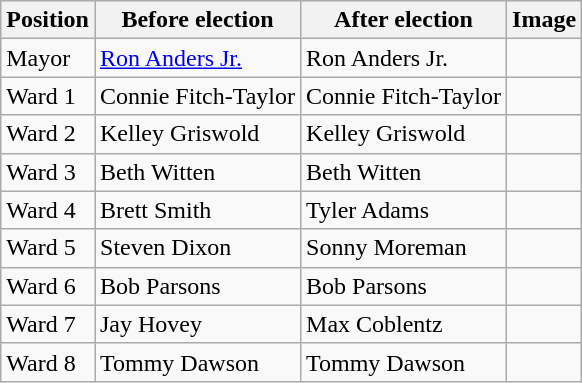<table class="wikitable">
<tr>
<th>Position</th>
<th>Before election</th>
<th>After election</th>
<th>Image</th>
</tr>
<tr>
<td>Mayor</td>
<td><a href='#'>Ron Anders Jr.</a></td>
<td>Ron Anders Jr.</td>
<td></td>
</tr>
<tr>
<td>Ward 1</td>
<td>Connie Fitch-Taylor</td>
<td>Connie Fitch-Taylor</td>
<td></td>
</tr>
<tr>
<td>Ward 2</td>
<td>Kelley Griswold</td>
<td>Kelley Griswold</td>
<td></td>
</tr>
<tr>
<td>Ward 3</td>
<td>Beth Witten</td>
<td>Beth Witten</td>
<td></td>
</tr>
<tr>
<td>Ward 4</td>
<td>Brett Smith</td>
<td>Tyler Adams</td>
<td></td>
</tr>
<tr>
<td>Ward 5</td>
<td>Steven Dixon</td>
<td>Sonny Moreman</td>
<td></td>
</tr>
<tr>
<td>Ward 6</td>
<td>Bob Parsons</td>
<td>Bob Parsons</td>
<td></td>
</tr>
<tr>
<td>Ward 7</td>
<td>Jay Hovey</td>
<td>Max Coblentz</td>
<td></td>
</tr>
<tr>
<td>Ward 8</td>
<td>Tommy Dawson</td>
<td>Tommy Dawson</td>
<td></td>
</tr>
</table>
